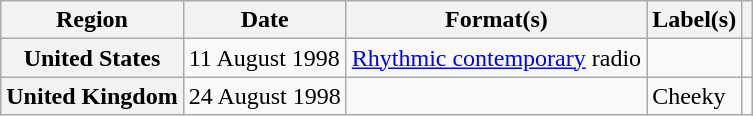<table class="wikitable plainrowheaders">
<tr>
<th scope="col">Region</th>
<th scope="col">Date</th>
<th scope="col">Format(s)</th>
<th scope="col">Label(s)</th>
<th scope="col"></th>
</tr>
<tr>
<th scope="row">United States</th>
<td>11 August 1998</td>
<td><a href='#'>Rhythmic contemporary</a> radio</td>
<td></td>
<td></td>
</tr>
<tr>
<th scope="row">United Kingdom</th>
<td>24 August 1998</td>
<td></td>
<td>Cheeky</td>
<td></td>
</tr>
</table>
